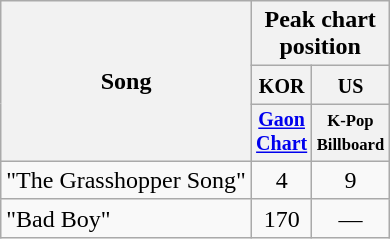<table class="wikitable sortable" style="text-align:center;">
<tr>
<th rowspan="3">Song</th>
<th colspan="9">Peak chart position</th>
</tr>
<tr>
<th colspan="1" width="30"><small>KOR</small></th>
<th colspan width="30"><small>US</small></th>
</tr>
<tr style="font-size:smaller;">
<th><a href='#'>Gaon Chart</a></th>
<th width="30"><small>K-Pop Billboard</small></th>
</tr>
<tr>
<td align="left">"The Grasshopper Song"</td>
<td>4</td>
<td>9</td>
</tr>
<tr>
<td align="left">"Bad Boy"</td>
<td>170</td>
<td>—</td>
</tr>
</table>
